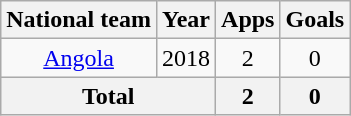<table class="wikitable" style="text-align:center">
<tr>
<th>National team</th>
<th>Year</th>
<th>Apps</th>
<th>Goals</th>
</tr>
<tr>
<td rowspan="1"><a href='#'>Angola</a></td>
<td>2018</td>
<td>2</td>
<td>0</td>
</tr>
<tr>
<th colspan=2>Total</th>
<th>2</th>
<th>0</th>
</tr>
</table>
